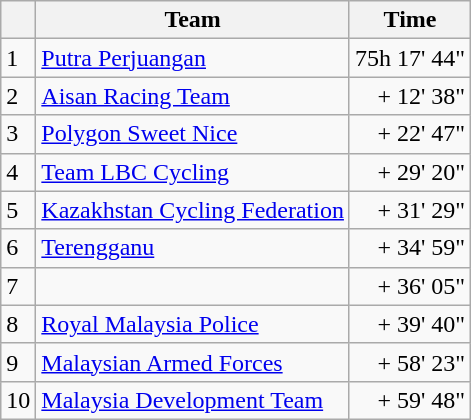<table class=wikitable>
<tr>
<th></th>
<th>Team</th>
<th>Time</th>
</tr>
<tr>
<td>1</td>
<td><a href='#'>Putra Perjuangan</a></td>
<td align=right>75h 17' 44"</td>
</tr>
<tr>
<td>2</td>
<td><a href='#'>Aisan Racing Team</a></td>
<td align=right>+ 12' 38"</td>
</tr>
<tr>
<td>3</td>
<td><a href='#'>Polygon Sweet Nice</a></td>
<td align=right>+ 22' 47"</td>
</tr>
<tr>
<td>4</td>
<td><a href='#'>Team LBC Cycling</a></td>
<td align=right>+ 29' 20"</td>
</tr>
<tr>
<td>5</td>
<td><a href='#'>Kazakhstan Cycling Federation</a></td>
<td align=right>+ 31' 29"</td>
</tr>
<tr>
<td>6</td>
<td><a href='#'>Terengganu</a></td>
<td align=right>+ 34' 59"</td>
</tr>
<tr>
<td>7</td>
<td></td>
<td align=right>+ 36' 05"</td>
</tr>
<tr>
<td>8</td>
<td><a href='#'>Royal Malaysia Police</a></td>
<td align=right>+ 39' 40"</td>
</tr>
<tr>
<td>9</td>
<td><a href='#'>Malaysian Armed Forces</a></td>
<td align=right>+ 58' 23"</td>
</tr>
<tr>
<td>10</td>
<td><a href='#'>Malaysia Development Team</a></td>
<td align=right>+ 59' 48"</td>
</tr>
</table>
